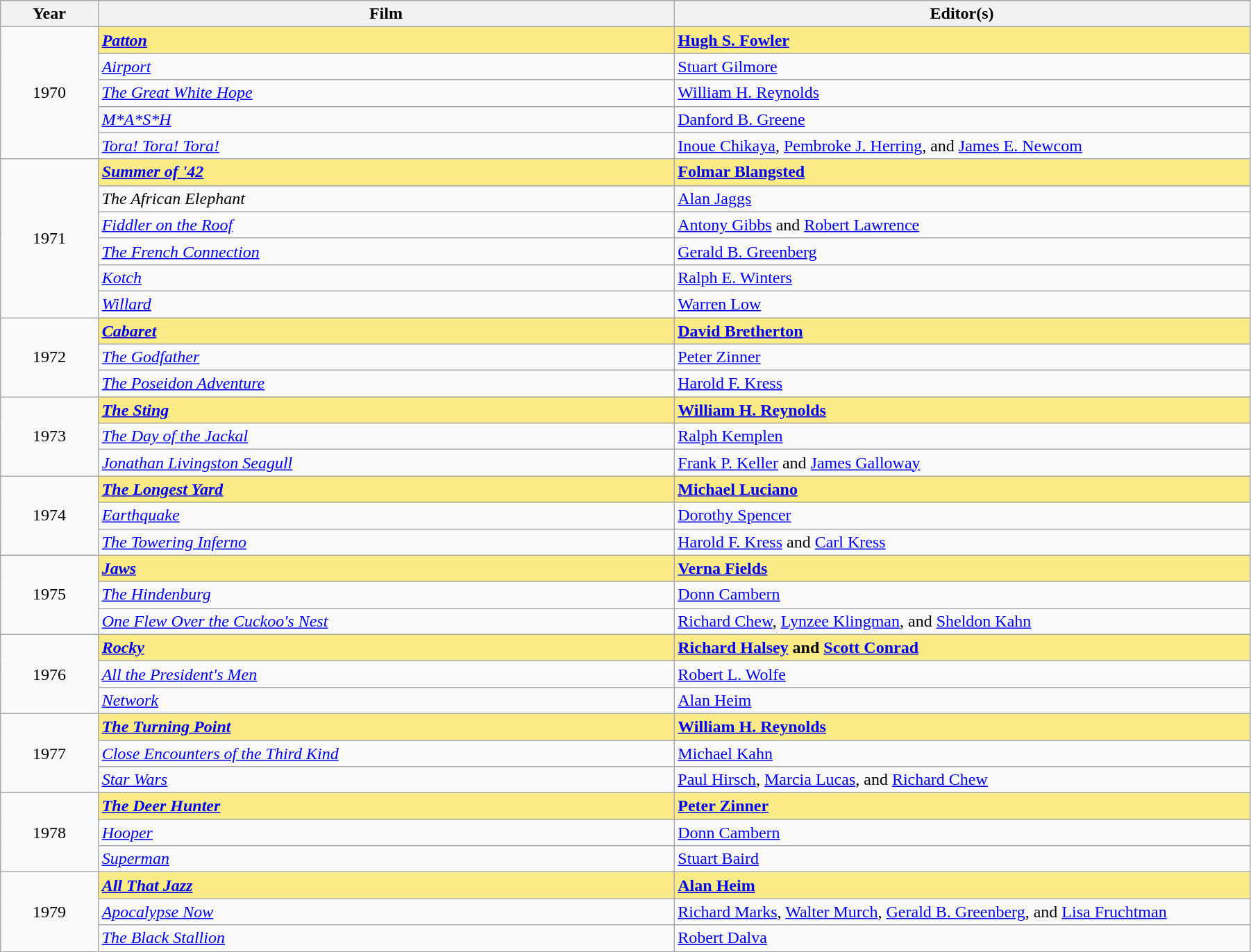<table class="wikitable" width="95%" cellpadding="5">
<tr>
<th width="70"><strong>Year</strong></th>
<th width="450"><strong>Film</strong></th>
<th width="450"><strong>Editor(s)</strong></th>
</tr>
<tr>
<td rowspan="5" style="text-align:center;">1970<br></td>
<td style="background:#FAEB86;"><strong><em><a href='#'>Patton</a></em></strong></td>
<td style="background:#FAEB86;"><strong><a href='#'>Hugh S. Fowler</a></strong></td>
</tr>
<tr>
<td><em><a href='#'>Airport</a></em></td>
<td><a href='#'>Stuart Gilmore</a></td>
</tr>
<tr>
<td><em><a href='#'>The Great White Hope</a></em></td>
<td><a href='#'>William H. Reynolds</a></td>
</tr>
<tr>
<td><em><a href='#'>M*A*S*H</a></em></td>
<td><a href='#'>Danford B. Greene</a></td>
</tr>
<tr>
<td><em><a href='#'>Tora! Tora! Tora!</a></em></td>
<td><a href='#'>Inoue Chikaya</a>, <a href='#'>Pembroke J. Herring</a>, and <a href='#'>James E. Newcom</a></td>
</tr>
<tr>
<td rowspan="6" style="text-align:center;">1971<br></td>
<td style="background:#FAEB86;"><strong><em><a href='#'>Summer of '42</a></em></strong></td>
<td style="background:#FAEB86;"><strong><a href='#'>Folmar Blangsted</a></strong></td>
</tr>
<tr>
<td><em>The African Elephant</em></td>
<td><a href='#'>Alan Jaggs</a></td>
</tr>
<tr>
<td><em><a href='#'>Fiddler on the Roof</a></em></td>
<td><a href='#'>Antony Gibbs</a> and <a href='#'>Robert Lawrence</a></td>
</tr>
<tr>
<td><em><a href='#'>The French Connection</a></em></td>
<td><a href='#'>Gerald B. Greenberg</a></td>
</tr>
<tr>
<td><em><a href='#'>Kotch</a></em></td>
<td><a href='#'>Ralph E. Winters</a></td>
</tr>
<tr>
<td><em><a href='#'>Willard</a></em></td>
<td><a href='#'>Warren Low</a></td>
</tr>
<tr>
<td rowspan="3" style="text-align:center;">1972<br></td>
<td style="background:#FAEB86;"><strong><em><a href='#'>Cabaret</a></em></strong></td>
<td style="background:#FAEB86;"><strong><a href='#'>David Bretherton</a></strong></td>
</tr>
<tr>
<td><em><a href='#'>The Godfather</a></em></td>
<td><a href='#'>Peter Zinner</a></td>
</tr>
<tr>
<td><em><a href='#'>The Poseidon Adventure</a></em></td>
<td><a href='#'>Harold F. Kress</a></td>
</tr>
<tr>
<td rowspan="3" style="text-align:center;">1973<br></td>
<td style="background:#FAEB86;"><strong><em><a href='#'>The Sting</a></em></strong></td>
<td style="background:#FAEB86;"><strong><a href='#'>William H. Reynolds</a></strong></td>
</tr>
<tr>
<td><em><a href='#'>The Day of the Jackal</a></em></td>
<td><a href='#'>Ralph Kemplen</a></td>
</tr>
<tr>
<td><em><a href='#'>Jonathan Livingston Seagull</a></em></td>
<td><a href='#'>Frank P. Keller</a> and <a href='#'>James Galloway</a></td>
</tr>
<tr>
<td rowspan="3" style="text-align:center;">1974<br></td>
<td style="background:#FAEB86;"><strong><em><a href='#'>The Longest Yard</a></em></strong></td>
<td style="background:#FAEB86;"><strong><a href='#'>Michael Luciano</a></strong></td>
</tr>
<tr>
<td><em><a href='#'>Earthquake</a></em></td>
<td><a href='#'>Dorothy Spencer</a></td>
</tr>
<tr>
<td><em><a href='#'>The Towering Inferno</a></em></td>
<td><a href='#'>Harold F. Kress</a> and <a href='#'>Carl Kress</a></td>
</tr>
<tr>
<td rowspan="3" style="text-align:center;">1975<br></td>
<td style="background:#FAEB86;"><strong><em><a href='#'>Jaws</a></em></strong></td>
<td style="background:#FAEB86;"><strong><a href='#'>Verna Fields</a></strong></td>
</tr>
<tr>
<td><em><a href='#'>The Hindenburg</a></em></td>
<td><a href='#'>Donn Cambern</a></td>
</tr>
<tr>
<td><em><a href='#'>One Flew Over the Cuckoo's Nest</a></em></td>
<td><a href='#'>Richard Chew</a>, <a href='#'>Lynzee Klingman</a>, and <a href='#'>Sheldon Kahn</a></td>
</tr>
<tr>
<td rowspan="3" style="text-align:center;">1976<br></td>
<td style="background:#FAEB86;"><strong><em><a href='#'>Rocky</a></em></strong></td>
<td style="background:#FAEB86;"><strong><a href='#'>Richard Halsey</a> and <a href='#'>Scott Conrad</a></strong></td>
</tr>
<tr>
<td><em><a href='#'>All the President's Men</a></em></td>
<td><a href='#'>Robert L. Wolfe</a></td>
</tr>
<tr>
<td><em><a href='#'>Network</a></em></td>
<td><a href='#'>Alan Heim</a></td>
</tr>
<tr>
<td rowspan="3" style="text-align:center;">1977<br></td>
<td style="background:#FAEB86;"><strong><em><a href='#'>The Turning Point</a></em></strong></td>
<td style="background:#FAEB86;"><strong><a href='#'>William H. Reynolds</a></strong></td>
</tr>
<tr>
<td><em><a href='#'>Close Encounters of the Third Kind</a></em></td>
<td><a href='#'>Michael Kahn</a></td>
</tr>
<tr>
<td><em><a href='#'>Star Wars</a></em></td>
<td><a href='#'>Paul Hirsch</a>, <a href='#'>Marcia Lucas</a>, and <a href='#'>Richard Chew</a></td>
</tr>
<tr>
<td rowspan="3" style="text-align:center;">1978<br></td>
<td style="background:#FAEB86;"><strong><em><a href='#'>The Deer Hunter</a></em></strong></td>
<td style="background:#FAEB86;"><strong><a href='#'>Peter Zinner</a></strong></td>
</tr>
<tr>
<td><em><a href='#'>Hooper</a></em></td>
<td><a href='#'>Donn Cambern</a></td>
</tr>
<tr>
<td><em><a href='#'>Superman</a></em></td>
<td><a href='#'>Stuart Baird</a></td>
</tr>
<tr>
<td rowspan="3" style="text-align:center;">1979<br></td>
<td style="background:#FAEB86;"><strong><em><a href='#'>All That Jazz</a></em></strong></td>
<td style="background:#FAEB86;"><strong><a href='#'>Alan Heim</a></strong></td>
</tr>
<tr>
<td><em><a href='#'>Apocalypse Now</a></em></td>
<td><a href='#'>Richard Marks</a>, <a href='#'>Walter Murch</a>, <a href='#'>Gerald B. Greenberg</a>, and <a href='#'>Lisa Fruchtman</a></td>
</tr>
<tr>
<td><em><a href='#'>The Black Stallion</a></em></td>
<td><a href='#'>Robert Dalva</a></td>
</tr>
</table>
